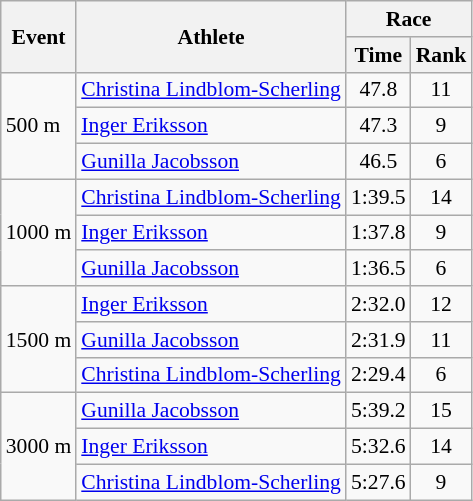<table class="wikitable" border="1" style="font-size:90%">
<tr>
<th rowspan=2>Event</th>
<th rowspan=2>Athlete</th>
<th colspan=2>Race</th>
</tr>
<tr>
<th>Time</th>
<th>Rank</th>
</tr>
<tr>
<td rowspan=3>500 m</td>
<td><a href='#'>Christina Lindblom-Scherling</a></td>
<td align=center>47.8</td>
<td align=center>11</td>
</tr>
<tr>
<td><a href='#'>Inger Eriksson</a></td>
<td align=center>47.3</td>
<td align=center>9</td>
</tr>
<tr>
<td><a href='#'>Gunilla Jacobsson</a></td>
<td align=center>46.5</td>
<td align=center>6</td>
</tr>
<tr>
<td rowspan=3>1000 m</td>
<td><a href='#'>Christina Lindblom-Scherling</a></td>
<td align=center>1:39.5</td>
<td align=center>14</td>
</tr>
<tr>
<td><a href='#'>Inger Eriksson</a></td>
<td align=center>1:37.8</td>
<td align=center>9</td>
</tr>
<tr>
<td><a href='#'>Gunilla Jacobsson</a></td>
<td align=center>1:36.5</td>
<td align=center>6</td>
</tr>
<tr>
<td rowspan=3>1500 m</td>
<td><a href='#'>Inger Eriksson</a></td>
<td align=center>2:32.0</td>
<td align=center>12</td>
</tr>
<tr>
<td><a href='#'>Gunilla Jacobsson</a></td>
<td align=center>2:31.9</td>
<td align=center>11</td>
</tr>
<tr>
<td><a href='#'>Christina Lindblom-Scherling</a></td>
<td align=center>2:29.4</td>
<td align=center>6</td>
</tr>
<tr>
<td rowspan=3>3000 m</td>
<td><a href='#'>Gunilla Jacobsson</a></td>
<td align=center>5:39.2</td>
<td align=center>15</td>
</tr>
<tr>
<td><a href='#'>Inger Eriksson</a></td>
<td align=center>5:32.6</td>
<td align=center>14</td>
</tr>
<tr>
<td><a href='#'>Christina Lindblom-Scherling</a></td>
<td align=center>5:27.6</td>
<td align=center>9</td>
</tr>
</table>
